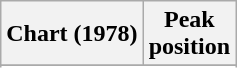<table class="wikitable sortable plainrowheaders" style="text-align:center">
<tr>
<th scope="col">Chart (1978)</th>
<th scope="col">Peak<br>position</th>
</tr>
<tr>
</tr>
<tr>
</tr>
</table>
